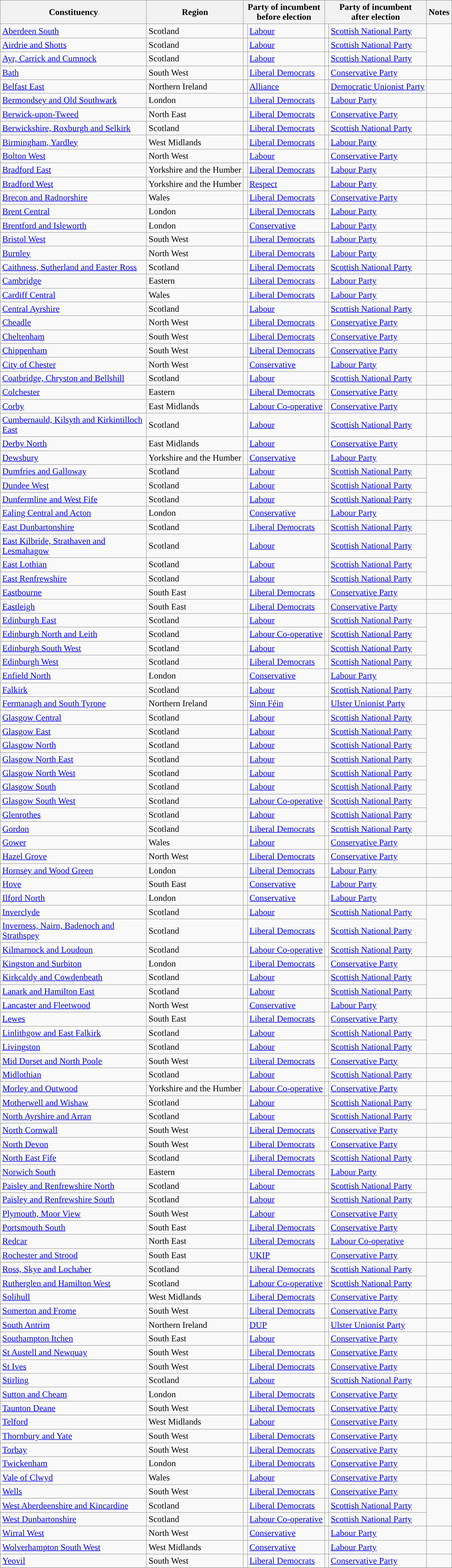<table class="wikitable sortable">
<tr>
<th width="260px">Constituency</th>
<th>Region</th>
<th colspan=2>Party of incumbent<br>before election</th>
<th colspan=2>Party of incumbent<br>after election</th>
<th>Notes</th>
</tr>
<tr>
<td><a href='#'>Aberdeen South</a></td>
<td>Scotland</td>
<td style="background-color: "></td>
<td><a href='#'>Labour</a></td>
<td style="background-color: "></td>
<td><a href='#'>Scottish National Party</a></td>
</tr>
<tr>
<td><a href='#'>Airdrie and Shotts</a></td>
<td>Scotland</td>
<td style="background-color: "></td>
<td><a href='#'>Labour</a></td>
<td style="background-color: "></td>
<td><a href='#'>Scottish National Party</a></td>
</tr>
<tr>
<td><a href='#'>Ayr, Carrick and Cumnock</a></td>
<td>Scotland</td>
<td style="background-color: "></td>
<td><a href='#'>Labour</a></td>
<td style="background-color: "></td>
<td><a href='#'>Scottish National Party</a></td>
</tr>
<tr>
<td><a href='#'>Bath</a></td>
<td>South West</td>
<td style="background-color: "></td>
<td><a href='#'>Liberal Democrats</a></td>
<td style="background-color: "></td>
<td><a href='#'>Conservative Party</a></td>
<td></td>
</tr>
<tr>
<td><a href='#'>Belfast East</a></td>
<td>Northern Ireland</td>
<td style="background-color: "></td>
<td><a href='#'>Alliance</a></td>
<td style="background-color: "></td>
<td><a href='#'>Democratic Unionist Party</a></td>
<td></td>
</tr>
<tr>
<td><a href='#'>Bermondsey and Old Southwark</a></td>
<td>London</td>
<td style="background-color: "></td>
<td><a href='#'>Liberal Democrats</a></td>
<td style="background-color: "></td>
<td><a href='#'>Labour Party</a></td>
<td></td>
</tr>
<tr>
<td><a href='#'>Berwick-upon-Tweed</a></td>
<td>North East</td>
<td style="background-color: "></td>
<td><a href='#'>Liberal Democrats</a></td>
<td style="background-color: "></td>
<td><a href='#'>Conservative Party</a></td>
<td></td>
</tr>
<tr>
<td><a href='#'>Berwickshire, Roxburgh and Selkirk</a></td>
<td>Scotland</td>
<td style="background-color: "></td>
<td><a href='#'>Liberal Democrats</a></td>
<td style="background-color: "></td>
<td><a href='#'>Scottish National Party</a></td>
</tr>
<tr>
<td><a href='#'>Birmingham, Yardley</a></td>
<td>West Midlands</td>
<td style="background-color: "></td>
<td><a href='#'>Liberal Democrats</a></td>
<td style="background-color: "></td>
<td><a href='#'>Labour Party</a></td>
<td></td>
</tr>
<tr>
<td><a href='#'>Bolton West</a></td>
<td>North West</td>
<td style="background-color: "></td>
<td><a href='#'>Labour</a></td>
<td style="background-color: "></td>
<td><a href='#'>Conservative Party</a></td>
<td></td>
</tr>
<tr>
<td><a href='#'>Bradford East</a></td>
<td>Yorkshire and the Humber</td>
<td style="background-color: "></td>
<td><a href='#'>Liberal Democrats</a></td>
<td style="background-color: "></td>
<td><a href='#'>Labour Party</a></td>
<td></td>
</tr>
<tr>
<td><a href='#'>Bradford West</a></td>
<td>Yorkshire and the Humber</td>
<td style="background-color: "></td>
<td><a href='#'>Respect</a></td>
<td style="background-color: "></td>
<td><a href='#'>Labour Party</a></td>
<td></td>
</tr>
<tr>
<td><a href='#'>Brecon and Radnorshire</a></td>
<td>Wales</td>
<td style="background-color: "></td>
<td><a href='#'>Liberal Democrats</a></td>
<td style="background-color: "></td>
<td><a href='#'>Conservative Party</a></td>
<td></td>
</tr>
<tr>
<td><a href='#'>Brent Central</a></td>
<td>London</td>
<td style="background-color: "></td>
<td><a href='#'>Liberal Democrats</a></td>
<td style="background-color: "></td>
<td><a href='#'>Labour Party</a></td>
<td></td>
</tr>
<tr>
<td><a href='#'>Brentford and Isleworth</a></td>
<td>London</td>
<td style="background-color: "></td>
<td><a href='#'>Conservative</a></td>
<td style="background-color: "></td>
<td><a href='#'>Labour Party</a></td>
<td></td>
</tr>
<tr>
<td><a href='#'>Bristol West</a></td>
<td>South West</td>
<td style="background-color: "></td>
<td><a href='#'>Liberal Democrats</a></td>
<td style="background-color: "></td>
<td><a href='#'>Labour Party</a></td>
<td></td>
</tr>
<tr>
<td><a href='#'>Burnley</a></td>
<td>North West</td>
<td style="background-color: "></td>
<td><a href='#'>Liberal Democrats</a></td>
<td style="background-color: "></td>
<td><a href='#'>Labour Party</a></td>
<td></td>
</tr>
<tr>
<td><a href='#'>Caithness, Sutherland and Easter Ross</a></td>
<td>Scotland</td>
<td style="background-color: "></td>
<td><a href='#'>Liberal Democrats</a></td>
<td style="background-color: "></td>
<td><a href='#'>Scottish National Party</a></td>
</tr>
<tr>
<td><a href='#'>Cambridge</a></td>
<td>Eastern</td>
<td style="background-color: "></td>
<td><a href='#'>Liberal Democrats</a></td>
<td style="background-color: "></td>
<td><a href='#'>Labour Party</a></td>
<td></td>
</tr>
<tr>
<td><a href='#'>Cardiff Central</a></td>
<td>Wales</td>
<td style="background-color: "></td>
<td><a href='#'>Liberal Democrats</a></td>
<td style="background-color: "></td>
<td><a href='#'>Labour Party</a></td>
<td></td>
</tr>
<tr>
<td><a href='#'>Central Ayrshire</a></td>
<td>Scotland</td>
<td style="background-color: "></td>
<td><a href='#'>Labour</a></td>
<td style="background-color: "></td>
<td><a href='#'>Scottish National Party</a></td>
</tr>
<tr>
<td><a href='#'>Cheadle</a></td>
<td>North West</td>
<td style="background-color: "></td>
<td><a href='#'>Liberal Democrats</a></td>
<td style="background-color: "></td>
<td><a href='#'>Conservative Party</a></td>
<td></td>
</tr>
<tr>
<td><a href='#'>Cheltenham</a></td>
<td>South West</td>
<td style="background-color: "></td>
<td><a href='#'>Liberal Democrats</a></td>
<td style="background-color: "></td>
<td><a href='#'>Conservative Party</a></td>
<td></td>
</tr>
<tr>
<td><a href='#'>Chippenham</a></td>
<td>South West</td>
<td style="background-color: "></td>
<td><a href='#'>Liberal Democrats</a></td>
<td style="background-color: "></td>
<td><a href='#'>Conservative Party</a></td>
<td></td>
</tr>
<tr>
<td><a href='#'>City of Chester</a></td>
<td>North West</td>
<td style="background-color: "></td>
<td><a href='#'>Conservative</a></td>
<td style="background-color: "></td>
<td><a href='#'>Labour Party</a></td>
<td></td>
</tr>
<tr>
<td><a href='#'>Coatbridge, Chryston and Bellshill</a></td>
<td>Scotland</td>
<td style="background-color: "></td>
<td><a href='#'>Labour</a></td>
<td style="background-color: "></td>
<td><a href='#'>Scottish National Party</a></td>
</tr>
<tr>
<td><a href='#'>Colchester</a></td>
<td>Eastern</td>
<td style="background-color: "></td>
<td><a href='#'>Liberal Democrats</a></td>
<td style="background-color: "></td>
<td><a href='#'>Conservative Party</a></td>
<td></td>
</tr>
<tr>
<td><a href='#'>Corby</a></td>
<td>East Midlands</td>
<td style="background-color: "></td>
<td><a href='#'>Labour Co-operative</a></td>
<td style="background-color: "></td>
<td><a href='#'>Conservative Party</a></td>
<td></td>
</tr>
<tr>
<td><a href='#'>Cumbernauld, Kilsyth and Kirkintilloch East</a></td>
<td>Scotland</td>
<td style="background-color: "></td>
<td><a href='#'>Labour</a></td>
<td style="background-color: "></td>
<td><a href='#'>Scottish National Party</a></td>
</tr>
<tr>
<td><a href='#'>Derby North</a></td>
<td>East Midlands</td>
<td style="background-color: "></td>
<td><a href='#'>Labour</a></td>
<td style="background-color: "></td>
<td><a href='#'>Conservative Party</a></td>
<td></td>
</tr>
<tr>
<td><a href='#'>Dewsbury</a></td>
<td>Yorkshire and the Humber</td>
<td style="background-color: "></td>
<td><a href='#'>Conservative</a></td>
<td style="background-color: "></td>
<td><a href='#'>Labour Party</a></td>
<td></td>
</tr>
<tr>
<td><a href='#'>Dumfries and Galloway</a></td>
<td>Scotland</td>
<td style="background-color: "></td>
<td><a href='#'>Labour</a></td>
<td style="background-color: "></td>
<td><a href='#'>Scottish National Party</a></td>
</tr>
<tr>
<td><a href='#'>Dundee West</a></td>
<td>Scotland</td>
<td style="background-color: "></td>
<td><a href='#'>Labour</a></td>
<td style="background-color: "></td>
<td><a href='#'>Scottish National Party</a></td>
</tr>
<tr>
<td><a href='#'>Dunfermline and West Fife</a></td>
<td>Scotland</td>
<td style="background-color: "></td>
<td><a href='#'>Labour</a></td>
<td style="background-color: "></td>
<td><a href='#'>Scottish National Party</a></td>
</tr>
<tr>
<td><a href='#'>Ealing Central and Acton</a></td>
<td>London</td>
<td style="background-color: "></td>
<td><a href='#'>Conservative</a></td>
<td style="background-color: "></td>
<td><a href='#'>Labour Party</a></td>
<td></td>
</tr>
<tr>
<td><a href='#'>East Dunbartonshire</a></td>
<td>Scotland</td>
<td style="background-color: "></td>
<td><a href='#'>Liberal Democrats</a></td>
<td style="background-color: "></td>
<td><a href='#'>Scottish National Party</a></td>
</tr>
<tr>
<td><a href='#'>East Kilbride, Strathaven and Lesmahagow</a></td>
<td>Scotland</td>
<td style="background-color: "></td>
<td><a href='#'>Labour</a></td>
<td style="background-color: "></td>
<td><a href='#'>Scottish National Party</a></td>
</tr>
<tr>
<td><a href='#'>East Lothian</a></td>
<td>Scotland</td>
<td style="background-color: "></td>
<td><a href='#'>Labour</a></td>
<td style="background-color: "></td>
<td><a href='#'>Scottish National Party</a></td>
</tr>
<tr>
<td><a href='#'>East Renfrewshire</a></td>
<td>Scotland</td>
<td style="background-color: "></td>
<td><a href='#'>Labour</a></td>
<td style="background-color: "></td>
<td><a href='#'>Scottish National Party</a></td>
</tr>
<tr>
<td><a href='#'>Eastbourne</a></td>
<td>South East</td>
<td style="background-color: "></td>
<td><a href='#'>Liberal Democrats</a></td>
<td style="background-color: "></td>
<td><a href='#'>Conservative Party</a></td>
<td></td>
</tr>
<tr>
<td><a href='#'>Eastleigh</a></td>
<td>South East</td>
<td style="background-color: "></td>
<td><a href='#'>Liberal Democrats</a></td>
<td style="background-color: "></td>
<td><a href='#'>Conservative Party</a></td>
<td></td>
</tr>
<tr>
<td><a href='#'>Edinburgh East</a></td>
<td>Scotland</td>
<td style="background-color: "></td>
<td><a href='#'>Labour</a></td>
<td style="background-color: "></td>
<td><a href='#'>Scottish National Party</a></td>
</tr>
<tr>
<td><a href='#'>Edinburgh North and Leith</a></td>
<td>Scotland</td>
<td style="background-color: "></td>
<td><a href='#'>Labour Co-operative</a></td>
<td style="background-color: "></td>
<td><a href='#'>Scottish National Party</a></td>
</tr>
<tr>
<td><a href='#'>Edinburgh South West</a></td>
<td>Scotland</td>
<td style="background-color: "></td>
<td><a href='#'>Labour</a></td>
<td style="background-color: "></td>
<td><a href='#'>Scottish National Party</a></td>
</tr>
<tr>
<td><a href='#'>Edinburgh West</a></td>
<td>Scotland</td>
<td style="background-color: "></td>
<td><a href='#'>Liberal Democrats</a></td>
<td style="background-color: "></td>
<td><a href='#'>Scottish National Party</a></td>
</tr>
<tr>
<td><a href='#'>Enfield North</a></td>
<td>London</td>
<td style="background-color: "></td>
<td><a href='#'>Conservative</a></td>
<td style="background-color: "></td>
<td><a href='#'>Labour Party</a></td>
<td></td>
</tr>
<tr>
<td><a href='#'>Falkirk</a></td>
<td>Scotland</td>
<td style="background-color: "></td>
<td><a href='#'>Labour</a></td>
<td style="background-color: "></td>
<td><a href='#'>Scottish National Party</a></td>
</tr>
<tr>
<td><a href='#'>Fermanagh and South Tyrone</a></td>
<td>Northern Ireland</td>
<td style="background-color: "></td>
<td><a href='#'>Sinn Féin</a></td>
<td style="background-color: "></td>
<td><a href='#'>Ulster Unionist Party</a></td>
<td></td>
</tr>
<tr>
<td><a href='#'>Glasgow Central</a></td>
<td>Scotland</td>
<td style="background-color: "></td>
<td><a href='#'>Labour</a></td>
<td style="background-color: "></td>
<td><a href='#'>Scottish National Party</a></td>
</tr>
<tr>
<td><a href='#'>Glasgow East</a></td>
<td>Scotland</td>
<td style="background-color: "></td>
<td><a href='#'>Labour</a></td>
<td style="background-color: "></td>
<td><a href='#'>Scottish National Party</a></td>
</tr>
<tr>
<td><a href='#'>Glasgow North</a></td>
<td>Scotland</td>
<td style="background-color: "></td>
<td><a href='#'>Labour</a></td>
<td style="background-color: "></td>
<td><a href='#'>Scottish National Party</a></td>
</tr>
<tr>
<td><a href='#'>Glasgow North East</a></td>
<td>Scotland</td>
<td style="background-color: "></td>
<td><a href='#'>Labour</a></td>
<td style="background-color: "></td>
<td><a href='#'>Scottish National Party</a></td>
</tr>
<tr>
<td><a href='#'>Glasgow North West</a></td>
<td>Scotland</td>
<td style="background-color: "></td>
<td><a href='#'>Labour</a></td>
<td style="background-color: "></td>
<td><a href='#'>Scottish National Party</a></td>
</tr>
<tr>
<td><a href='#'>Glasgow South</a></td>
<td>Scotland</td>
<td style="background-color: "></td>
<td><a href='#'>Labour</a></td>
<td style="background-color: "></td>
<td><a href='#'>Scottish National Party</a></td>
</tr>
<tr>
<td><a href='#'>Glasgow South West</a></td>
<td>Scotland</td>
<td style="background-color: "></td>
<td><a href='#'>Labour Co-operative</a></td>
<td style="background-color: "></td>
<td><a href='#'>Scottish National Party</a></td>
</tr>
<tr>
<td><a href='#'>Glenrothes</a></td>
<td>Scotland</td>
<td style="background-color: "></td>
<td><a href='#'>Labour</a></td>
<td style="background-color: "></td>
<td><a href='#'>Scottish National Party</a></td>
</tr>
<tr>
<td><a href='#'>Gordon</a></td>
<td>Scotland</td>
<td style="background-color: "></td>
<td><a href='#'>Liberal Democrats</a></td>
<td style="background-color: "></td>
<td><a href='#'>Scottish National Party</a></td>
</tr>
<tr>
<td><a href='#'>Gower</a></td>
<td>Wales</td>
<td style="background-color: "></td>
<td><a href='#'>Labour</a></td>
<td style="background-color: "></td>
<td><a href='#'>Conservative Party</a></td>
<td></td>
</tr>
<tr>
<td><a href='#'>Hazel Grove</a></td>
<td>North West</td>
<td style="background-color: "></td>
<td><a href='#'>Liberal Democrats</a></td>
<td style="background-color: "></td>
<td><a href='#'>Conservative Party</a></td>
<td></td>
</tr>
<tr>
<td><a href='#'>Hornsey and Wood Green</a></td>
<td>London</td>
<td style="background-color: "></td>
<td><a href='#'>Liberal Democrats</a></td>
<td style="background-color: "></td>
<td><a href='#'>Labour Party</a></td>
<td></td>
</tr>
<tr>
<td><a href='#'>Hove</a></td>
<td>South East</td>
<td style="background-color: "></td>
<td><a href='#'>Conservative</a></td>
<td style="background-color: "></td>
<td><a href='#'>Labour Party</a></td>
<td></td>
</tr>
<tr>
<td><a href='#'>Ilford North</a></td>
<td>London</td>
<td style="background-color: "></td>
<td><a href='#'>Conservative</a></td>
<td style="background-color: "></td>
<td><a href='#'>Labour Party</a></td>
<td></td>
</tr>
<tr>
<td><a href='#'>Inverclyde</a></td>
<td>Scotland</td>
<td style="background-color: "></td>
<td><a href='#'>Labour</a></td>
<td style="background-color: "></td>
<td><a href='#'>Scottish National Party</a></td>
</tr>
<tr>
<td><a href='#'>Inverness, Nairn, Badenoch and Strathspey</a></td>
<td>Scotland</td>
<td style="background-color: "></td>
<td><a href='#'>Liberal Democrats</a></td>
<td style="background-color: "></td>
<td><a href='#'>Scottish National Party</a></td>
</tr>
<tr>
<td><a href='#'>Kilmarnock and Loudoun</a></td>
<td>Scotland</td>
<td style="background-color: "></td>
<td><a href='#'>Labour Co-operative</a></td>
<td style="background-color: "></td>
<td><a href='#'>Scottish National Party</a></td>
</tr>
<tr>
<td><a href='#'>Kingston and Surbiton</a></td>
<td>London</td>
<td style="background-color: "></td>
<td><a href='#'>Liberal Democrats</a></td>
<td style="background-color: "></td>
<td><a href='#'>Conservative Party</a></td>
<td></td>
</tr>
<tr>
<td><a href='#'>Kirkcaldy and Cowdenbeath</a></td>
<td>Scotland</td>
<td style="background-color: "></td>
<td><a href='#'>Labour</a></td>
<td style="background-color: "></td>
<td><a href='#'>Scottish National Party</a></td>
</tr>
<tr>
<td><a href='#'>Lanark and Hamilton East</a></td>
<td>Scotland</td>
<td style="background-color: "></td>
<td><a href='#'>Labour</a></td>
<td style="background-color: "></td>
<td><a href='#'>Scottish National Party</a></td>
</tr>
<tr>
<td><a href='#'>Lancaster and Fleetwood</a></td>
<td>North West</td>
<td style="background-color: "></td>
<td><a href='#'>Conservative</a></td>
<td style="background-color: "></td>
<td><a href='#'>Labour Party</a></td>
<td></td>
</tr>
<tr>
<td><a href='#'>Lewes</a></td>
<td>South East</td>
<td style="background-color: "></td>
<td><a href='#'>Liberal Democrats</a></td>
<td style="background-color: "></td>
<td><a href='#'>Conservative Party</a></td>
<td></td>
</tr>
<tr>
<td><a href='#'>Linlithgow and East Falkirk</a></td>
<td>Scotland</td>
<td style="background-color: "></td>
<td><a href='#'>Labour</a></td>
<td style="background-color: "></td>
<td><a href='#'>Scottish National Party</a></td>
</tr>
<tr>
<td><a href='#'>Livingston</a></td>
<td>Scotland</td>
<td style="background-color: "></td>
<td><a href='#'>Labour</a></td>
<td style="background-color: "></td>
<td><a href='#'>Scottish National Party</a></td>
</tr>
<tr>
<td><a href='#'>Mid Dorset and North Poole</a></td>
<td>South West</td>
<td style="background-color: "></td>
<td><a href='#'>Liberal Democrats</a></td>
<td style="background-color: "></td>
<td><a href='#'>Conservative Party</a></td>
<td></td>
</tr>
<tr>
<td><a href='#'>Midlothian</a></td>
<td>Scotland</td>
<td style="background-color: "></td>
<td><a href='#'>Labour</a></td>
<td style="background-color: "></td>
<td><a href='#'>Scottish National Party</a></td>
</tr>
<tr>
<td><a href='#'>Morley and Outwood</a></td>
<td>Yorkshire and the Humber</td>
<td style="background-color: "></td>
<td><a href='#'>Labour Co-operative</a></td>
<td style="background-color: "></td>
<td><a href='#'>Conservative Party</a></td>
<td></td>
</tr>
<tr>
<td><a href='#'>Motherwell and Wishaw</a></td>
<td>Scotland</td>
<td style="background-color: "></td>
<td><a href='#'>Labour</a></td>
<td style="background-color: "></td>
<td><a href='#'>Scottish National Party</a></td>
</tr>
<tr>
<td><a href='#'>North Ayrshire and Arran</a></td>
<td>Scotland</td>
<td style="background-color: "></td>
<td><a href='#'>Labour</a></td>
<td style="background-color: "></td>
<td><a href='#'>Scottish National Party</a></td>
</tr>
<tr>
<td><a href='#'>North Cornwall</a></td>
<td>South West</td>
<td style="background-color: "></td>
<td><a href='#'>Liberal Democrats</a></td>
<td style="background-color: "></td>
<td><a href='#'>Conservative Party</a></td>
<td></td>
</tr>
<tr>
<td><a href='#'>North Devon</a></td>
<td>South West</td>
<td style="background-color: "></td>
<td><a href='#'>Liberal Democrats</a></td>
<td style="background-color: "></td>
<td><a href='#'>Conservative Party</a></td>
<td></td>
</tr>
<tr>
<td><a href='#'>North East Fife</a></td>
<td>Scotland</td>
<td style="background-color: "></td>
<td><a href='#'>Liberal Democrats</a></td>
<td style="background-color: "></td>
<td><a href='#'>Scottish National Party</a></td>
</tr>
<tr>
<td><a href='#'>Norwich South</a></td>
<td>Eastern</td>
<td style="background-color: "></td>
<td><a href='#'>Liberal Democrats</a></td>
<td style="background-color: "></td>
<td><a href='#'>Labour Party</a></td>
<td></td>
</tr>
<tr>
<td><a href='#'>Paisley and Renfrewshire North</a></td>
<td>Scotland</td>
<td style="background-color: "></td>
<td><a href='#'>Labour</a></td>
<td style="background-color: "></td>
<td><a href='#'>Scottish National Party</a></td>
</tr>
<tr>
<td><a href='#'>Paisley and Renfrewshire South</a></td>
<td>Scotland</td>
<td style="background-color: "></td>
<td><a href='#'>Labour</a></td>
<td style="background-color: "></td>
<td><a href='#'>Scottish National Party</a></td>
</tr>
<tr>
<td><a href='#'>Plymouth, Moor View</a></td>
<td>South West</td>
<td style="background-color: "></td>
<td><a href='#'>Labour</a></td>
<td style="background-color: "></td>
<td><a href='#'>Conservative Party</a></td>
<td></td>
</tr>
<tr>
<td><a href='#'>Portsmouth South</a></td>
<td>South East</td>
<td style="background-color: "></td>
<td><a href='#'>Liberal Democrats</a></td>
<td style="background-color: "></td>
<td><a href='#'>Conservative Party</a></td>
<td></td>
</tr>
<tr>
<td><a href='#'>Redcar</a></td>
<td>North East</td>
<td style="background-color: "></td>
<td><a href='#'>Liberal Democrats</a></td>
<td style="background-color: "></td>
<td><a href='#'>Labour Co-operative</a></td>
<td></td>
</tr>
<tr>
<td><a href='#'>Rochester and Strood</a></td>
<td>South East</td>
<td style="background-color: "></td>
<td><a href='#'>UKIP</a></td>
<td style="background-color: "></td>
<td><a href='#'>Conservative Party</a></td>
<td></td>
</tr>
<tr>
<td><a href='#'>Ross, Skye and Lochaber</a></td>
<td>Scotland</td>
<td style="background-color: "></td>
<td><a href='#'>Liberal Democrats</a></td>
<td style="background-color: "></td>
<td><a href='#'>Scottish National Party</a></td>
</tr>
<tr>
<td><a href='#'>Rutherglen and Hamilton West</a></td>
<td>Scotland</td>
<td style="background-color: "></td>
<td><a href='#'>Labour Co-operative</a></td>
<td style="background-color: "></td>
<td><a href='#'>Scottish National Party</a></td>
</tr>
<tr>
<td><a href='#'>Solihull</a></td>
<td>West Midlands</td>
<td style="background-color: "></td>
<td><a href='#'>Liberal Democrats</a></td>
<td style="background-color: "></td>
<td><a href='#'>Conservative Party</a></td>
<td></td>
</tr>
<tr>
<td><a href='#'>Somerton and Frome</a></td>
<td>South West</td>
<td style="background-color: "></td>
<td><a href='#'>Liberal Democrats</a></td>
<td style="background-color: "></td>
<td><a href='#'>Conservative Party</a></td>
<td></td>
</tr>
<tr>
<td><a href='#'>South Antrim</a></td>
<td>Northern Ireland</td>
<td style="background-color: "></td>
<td><a href='#'>DUP</a></td>
<td style="background-color: "></td>
<td><a href='#'>Ulster Unionist Party</a></td>
<td></td>
</tr>
<tr>
<td><a href='#'>Southampton Itchen</a></td>
<td>South East</td>
<td style="background-color: "></td>
<td><a href='#'>Labour</a></td>
<td style="background-color: "></td>
<td><a href='#'>Conservative Party</a></td>
<td></td>
</tr>
<tr>
<td><a href='#'>St Austell and Newquay</a></td>
<td>South West</td>
<td style="background-color: "></td>
<td><a href='#'>Liberal Democrats</a></td>
<td style="background-color: "></td>
<td><a href='#'>Conservative Party</a></td>
<td></td>
</tr>
<tr>
<td><a href='#'>St Ives</a></td>
<td>South West</td>
<td style="background-color: "></td>
<td><a href='#'>Liberal Democrats</a></td>
<td style="background-color: "></td>
<td><a href='#'>Conservative Party</a></td>
<td></td>
</tr>
<tr>
<td><a href='#'>Stirling</a></td>
<td>Scotland</td>
<td style="background-color: "></td>
<td><a href='#'>Labour</a></td>
<td style="background-color: "></td>
<td><a href='#'>Scottish National Party</a></td>
</tr>
<tr>
<td><a href='#'>Sutton and Cheam</a></td>
<td>London</td>
<td style="background-color: "></td>
<td><a href='#'>Liberal Democrats</a></td>
<td style="background-color: "></td>
<td><a href='#'>Conservative Party</a></td>
<td></td>
</tr>
<tr>
<td><a href='#'>Taunton Deane</a></td>
<td>South West</td>
<td style="background-color: "></td>
<td><a href='#'>Liberal Democrats</a></td>
<td style="background-color: "></td>
<td><a href='#'>Conservative Party</a></td>
<td></td>
</tr>
<tr>
<td><a href='#'>Telford</a></td>
<td>West Midlands</td>
<td style="background-color: "></td>
<td><a href='#'>Labour</a></td>
<td style="background-color: "></td>
<td><a href='#'>Conservative Party</a></td>
<td></td>
</tr>
<tr>
<td><a href='#'>Thornbury and Yate</a></td>
<td>South West</td>
<td style="background-color: "></td>
<td><a href='#'>Liberal Democrats</a></td>
<td style="background-color: "></td>
<td><a href='#'>Conservative Party</a></td>
<td></td>
</tr>
<tr>
<td><a href='#'>Torbay</a></td>
<td>South West</td>
<td style="background-color: "></td>
<td><a href='#'>Liberal Democrats</a></td>
<td style="background-color: "></td>
<td><a href='#'>Conservative Party</a></td>
<td></td>
</tr>
<tr>
<td><a href='#'>Twickenham</a></td>
<td>London</td>
<td style="background-color: "></td>
<td><a href='#'>Liberal Democrats</a></td>
<td style="background-color: "></td>
<td><a href='#'>Conservative Party</a></td>
<td></td>
</tr>
<tr>
<td><a href='#'>Vale of Clwyd</a></td>
<td>Wales</td>
<td style="background-color: "></td>
<td><a href='#'>Labour</a></td>
<td style="background-color: "></td>
<td><a href='#'>Conservative Party</a></td>
<td></td>
</tr>
<tr>
<td><a href='#'>Wells</a></td>
<td>South West</td>
<td style="background-color: "></td>
<td><a href='#'>Liberal Democrats</a></td>
<td style="background-color: "></td>
<td><a href='#'>Conservative Party</a></td>
<td></td>
</tr>
<tr>
<td><a href='#'>West Aberdeenshire and Kincardine</a></td>
<td>Scotland</td>
<td style="background-color: "></td>
<td><a href='#'>Liberal Democrats</a></td>
<td style="background-color: "></td>
<td><a href='#'>Scottish National Party</a></td>
</tr>
<tr>
<td><a href='#'>West Dunbartonshire</a></td>
<td>Scotland</td>
<td style="background-color: "></td>
<td><a href='#'>Labour Co-operative</a></td>
<td style="background-color: "></td>
<td><a href='#'>Scottish National Party</a></td>
</tr>
<tr>
<td><a href='#'>Wirral West</a></td>
<td>North West</td>
<td style="background-color: "></td>
<td><a href='#'>Conservative</a></td>
<td style="background-color: "></td>
<td><a href='#'>Labour Party</a></td>
<td></td>
</tr>
<tr>
<td><a href='#'>Wolverhampton South West</a></td>
<td>West Midlands</td>
<td style="background-color: "></td>
<td><a href='#'>Conservative</a></td>
<td style="background-color: "></td>
<td><a href='#'>Labour Party</a></td>
<td></td>
</tr>
<tr>
<td><a href='#'>Yeovil</a></td>
<td>South West</td>
<td style="background-color: "></td>
<td><a href='#'>Liberal Democrats</a></td>
<td style="background-color: "></td>
<td><a href='#'>Conservative Party</a></td>
<td></td>
</tr>
<tr>
</tr>
</table>
